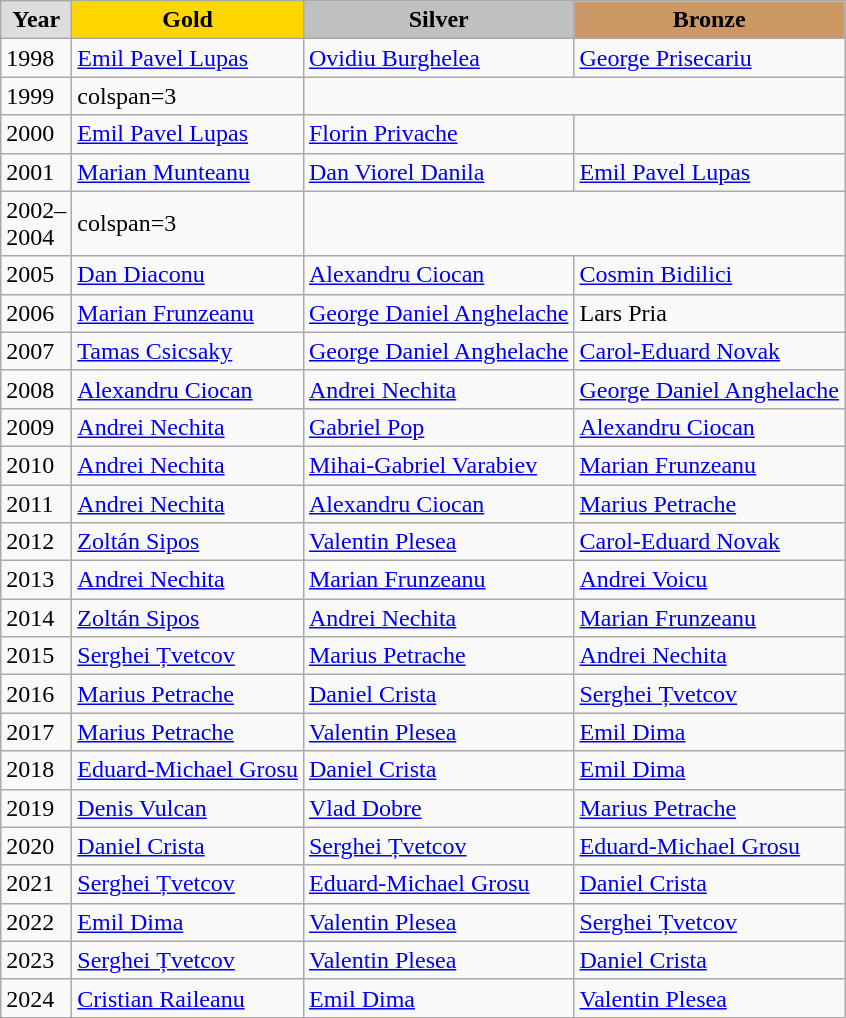<table class="wikitable" style="text-align:left;">
<tr>
<td style="background:#DDDDDD; font-weight:bold; text-align:center;">Year</td>
<td style="background:gold; font-weight:bold; text-align:center;">Gold</td>
<td style="background:silver; font-weight:bold; text-align:center;">Silver</td>
<td style="background:#cc9966; font-weight:bold; text-align:center;">Bronze</td>
</tr>
<tr>
<td>1998</td>
<td><a href='#'>Emil Pavel Lupas</a></td>
<td><a href='#'>Ovidiu Burghelea</a></td>
<td><a href='#'>George Prisecariu</a></td>
</tr>
<tr>
<td>1999</td>
<td>colspan=3 </td>
</tr>
<tr>
<td>2000</td>
<td><a href='#'>Emil Pavel Lupas</a></td>
<td><a href='#'>Florin Privache</a></td>
<td></td>
</tr>
<tr>
<td>2001</td>
<td><a href='#'>Marian Munteanu</a></td>
<td><a href='#'>Dan Viorel Danila</a></td>
<td><a href='#'>Emil Pavel Lupas</a></td>
</tr>
<tr>
<td>2002–<br>2004</td>
<td>colspan=3 </td>
</tr>
<tr>
<td>2005</td>
<td><a href='#'>Dan Diaconu</a></td>
<td><a href='#'>Alexandru Ciocan</a></td>
<td><a href='#'>Cosmin Bidilici</a></td>
</tr>
<tr>
<td>2006</td>
<td><a href='#'>Marian Frunzeanu</a></td>
<td><a href='#'>George Daniel Anghelache</a></td>
<td>Lars Pria</td>
</tr>
<tr>
<td>2007</td>
<td><a href='#'>Tamas Csicsaky</a></td>
<td><a href='#'>George Daniel Anghelache</a></td>
<td><a href='#'>Carol-Eduard Novak</a></td>
</tr>
<tr>
<td>2008</td>
<td><a href='#'>Alexandru Ciocan</a></td>
<td><a href='#'>Andrei Nechita</a></td>
<td><a href='#'>George Daniel Anghelache</a></td>
</tr>
<tr>
<td>2009</td>
<td><a href='#'>Andrei Nechita</a></td>
<td><a href='#'>Gabriel Pop</a></td>
<td><a href='#'>Alexandru Ciocan</a></td>
</tr>
<tr>
<td>2010</td>
<td><a href='#'>Andrei Nechita</a></td>
<td><a href='#'>Mihai-Gabriel Varabiev</a></td>
<td><a href='#'>Marian Frunzeanu</a></td>
</tr>
<tr>
<td>2011</td>
<td><a href='#'>Andrei Nechita</a></td>
<td><a href='#'>Alexandru Ciocan</a></td>
<td><a href='#'>Marius Petrache</a></td>
</tr>
<tr>
<td>2012</td>
<td><a href='#'>Zoltán Sipos</a></td>
<td><a href='#'>Valentin Plesea</a></td>
<td><a href='#'>Carol-Eduard Novak</a></td>
</tr>
<tr>
<td>2013</td>
<td><a href='#'>Andrei Nechita</a></td>
<td><a href='#'>Marian Frunzeanu</a></td>
<td><a href='#'>Andrei Voicu</a></td>
</tr>
<tr>
<td>2014</td>
<td><a href='#'>Zoltán Sipos</a></td>
<td><a href='#'>Andrei Nechita</a></td>
<td><a href='#'>Marian Frunzeanu</a></td>
</tr>
<tr>
<td>2015</td>
<td><a href='#'>Serghei Țvetcov</a></td>
<td><a href='#'>Marius Petrache</a></td>
<td><a href='#'>Andrei Nechita</a></td>
</tr>
<tr>
<td>2016</td>
<td><a href='#'>Marius Petrache</a></td>
<td><a href='#'>Daniel Crista</a></td>
<td><a href='#'>Serghei Țvetcov</a></td>
</tr>
<tr>
<td>2017</td>
<td><a href='#'>Marius Petrache</a></td>
<td><a href='#'>Valentin Plesea</a></td>
<td><a href='#'>Emil Dima</a></td>
</tr>
<tr>
<td>2018</td>
<td><a href='#'>Eduard-Michael Grosu</a></td>
<td><a href='#'>Daniel Crista</a></td>
<td><a href='#'>Emil Dima</a></td>
</tr>
<tr>
<td>2019</td>
<td><a href='#'>Denis Vulcan</a></td>
<td><a href='#'>Vlad Dobre</a></td>
<td><a href='#'>Marius Petrache</a></td>
</tr>
<tr>
<td>2020</td>
<td><a href='#'>Daniel Crista</a></td>
<td><a href='#'>Serghei Țvetcov</a></td>
<td><a href='#'>Eduard-Michael Grosu</a></td>
</tr>
<tr>
<td>2021</td>
<td><a href='#'>Serghei Țvetcov</a></td>
<td><a href='#'>Eduard-Michael Grosu</a></td>
<td><a href='#'>Daniel Crista</a></td>
</tr>
<tr>
<td>2022</td>
<td><a href='#'>Emil Dima</a></td>
<td><a href='#'>Valentin Plesea</a></td>
<td><a href='#'>Serghei Țvetcov</a></td>
</tr>
<tr>
<td>2023</td>
<td><a href='#'>Serghei Țvetcov</a></td>
<td><a href='#'>Valentin Plesea</a></td>
<td><a href='#'>Daniel Crista</a></td>
</tr>
<tr>
<td>2024</td>
<td><a href='#'>Cristian Raileanu</a></td>
<td><a href='#'>Emil Dima</a></td>
<td><a href='#'>Valentin Plesea</a></td>
</tr>
</table>
